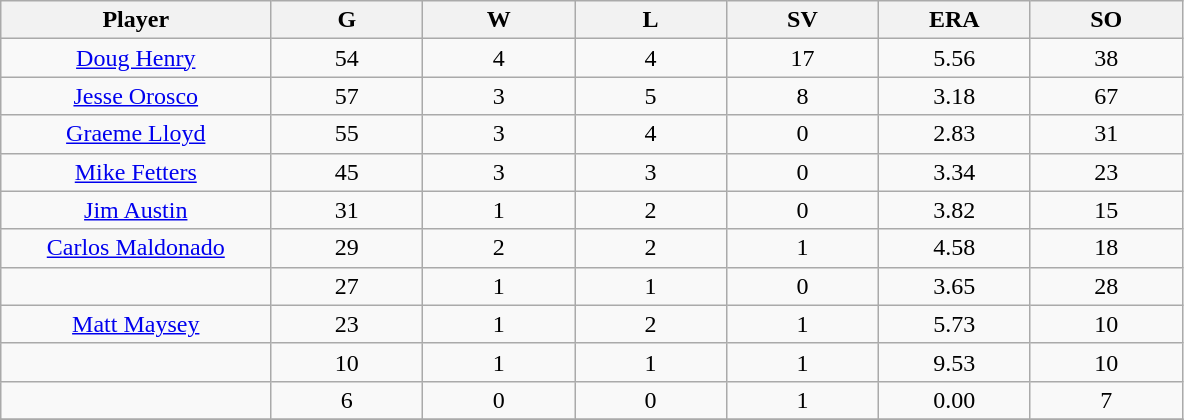<table class="wikitable sortable">
<tr>
<th bgcolor="#DDDDFF" width="16%">Player</th>
<th bgcolor="#DDDDFF" width="9%">G</th>
<th bgcolor="#DDDDFF" width="9%">W</th>
<th bgcolor="#DDDDFF" width="9%">L</th>
<th bgcolor="#DDDDFF" width="9%">SV</th>
<th bgcolor="#DDDDFF" width="9%">ERA</th>
<th bgcolor="#DDDDFF" width="9%">SO</th>
</tr>
<tr align="center">
<td><a href='#'>Doug Henry</a></td>
<td>54</td>
<td>4</td>
<td>4</td>
<td>17</td>
<td>5.56</td>
<td>38</td>
</tr>
<tr align=center>
<td><a href='#'>Jesse Orosco</a></td>
<td>57</td>
<td>3</td>
<td>5</td>
<td>8</td>
<td>3.18</td>
<td>67</td>
</tr>
<tr align=center>
<td><a href='#'>Graeme Lloyd</a></td>
<td>55</td>
<td>3</td>
<td>4</td>
<td>0</td>
<td>2.83</td>
<td>31</td>
</tr>
<tr align=center>
<td><a href='#'>Mike Fetters</a></td>
<td>45</td>
<td>3</td>
<td>3</td>
<td>0</td>
<td>3.34</td>
<td>23</td>
</tr>
<tr align=center>
<td><a href='#'>Jim Austin</a></td>
<td>31</td>
<td>1</td>
<td>2</td>
<td>0</td>
<td>3.82</td>
<td>15</td>
</tr>
<tr align=center>
<td><a href='#'>Carlos Maldonado</a></td>
<td>29</td>
<td>2</td>
<td>2</td>
<td>1</td>
<td>4.58</td>
<td>18</td>
</tr>
<tr align=center>
<td></td>
<td>27</td>
<td>1</td>
<td>1</td>
<td>0</td>
<td>3.65</td>
<td>28</td>
</tr>
<tr align="center">
<td><a href='#'>Matt Maysey</a></td>
<td>23</td>
<td>1</td>
<td>2</td>
<td>1</td>
<td>5.73</td>
<td>10</td>
</tr>
<tr align=center>
<td></td>
<td>10</td>
<td>1</td>
<td>1</td>
<td>1</td>
<td>9.53</td>
<td>10</td>
</tr>
<tr align="center">
<td></td>
<td>6</td>
<td>0</td>
<td>0</td>
<td>1</td>
<td>0.00</td>
<td>7</td>
</tr>
<tr align="center">
</tr>
</table>
